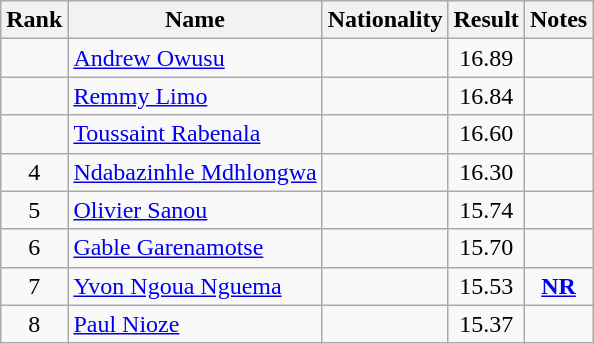<table class="wikitable sortable" style="text-align:center">
<tr>
<th>Rank</th>
<th>Name</th>
<th>Nationality</th>
<th>Result</th>
<th>Notes</th>
</tr>
<tr>
<td></td>
<td align=left><a href='#'>Andrew Owusu</a></td>
<td align=left></td>
<td>16.89</td>
<td></td>
</tr>
<tr>
<td></td>
<td align=left><a href='#'>Remmy Limo</a></td>
<td align=left></td>
<td>16.84</td>
<td></td>
</tr>
<tr>
<td></td>
<td align=left><a href='#'>Toussaint Rabenala</a></td>
<td align=left></td>
<td>16.60</td>
<td></td>
</tr>
<tr>
<td>4</td>
<td align=left><a href='#'>Ndabazinhle Mdhlongwa</a></td>
<td align=left></td>
<td>16.30</td>
<td></td>
</tr>
<tr>
<td>5</td>
<td align=left><a href='#'>Olivier Sanou</a></td>
<td align=left></td>
<td>15.74</td>
<td></td>
</tr>
<tr>
<td>6</td>
<td align=left><a href='#'>Gable Garenamotse</a></td>
<td align=left></td>
<td>15.70</td>
<td></td>
</tr>
<tr>
<td>7</td>
<td align=left><a href='#'>Yvon Ngoua Nguema</a></td>
<td align=left></td>
<td>15.53</td>
<td><strong><a href='#'>NR</a></strong></td>
</tr>
<tr>
<td>8</td>
<td align=left><a href='#'>Paul Nioze</a></td>
<td align=left></td>
<td>15.37</td>
<td></td>
</tr>
</table>
